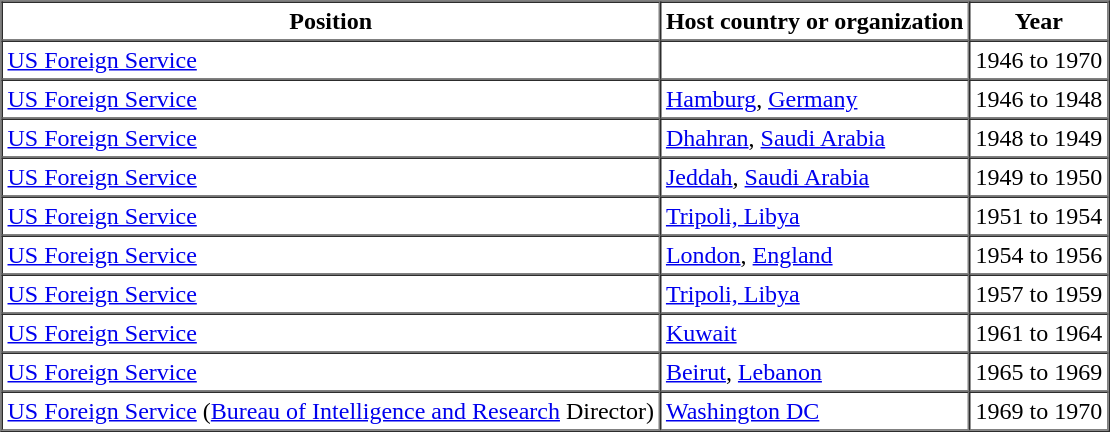<table border="1" cellspacing="0" cellpadding="3">
<tr>
<th>Position</th>
<th>Host country or organization</th>
<th>Year</th>
</tr>
<tr>
<td><a href='#'>US Foreign Service</a></td>
<td></td>
<td>1946 to 1970 <br></td>
</tr>
<tr>
<td><a href='#'>US Foreign Service</a></td>
<td><a href='#'>Hamburg</a>, <a href='#'>Germany</a></td>
<td>1946 to 1948   <br></td>
</tr>
<tr>
<td><a href='#'>US Foreign Service</a></td>
<td><a href='#'>Dhahran</a>, <a href='#'>Saudi Arabia</a></td>
<td>1948 to 1949   <br></td>
</tr>
<tr>
<td><a href='#'>US Foreign Service</a></td>
<td><a href='#'>Jeddah</a>, <a href='#'>Saudi Arabia</a></td>
<td>1949 to 1950   <br></td>
</tr>
<tr>
<td><a href='#'>US Foreign Service</a></td>
<td><a href='#'>Tripoli, Libya</a></td>
<td>1951 to 1954   <br></td>
</tr>
<tr>
<td><a href='#'>US Foreign Service</a></td>
<td><a href='#'>London</a>, <a href='#'>England</a></td>
<td>1954 to 1956   <br></td>
</tr>
<tr>
<td><a href='#'>US Foreign Service</a></td>
<td><a href='#'>Tripoli, Libya</a></td>
<td>1957 to 1959   <br></td>
</tr>
<tr>
<td><a href='#'>US Foreign Service</a></td>
<td><a href='#'>Kuwait</a></td>
<td>1961 to 1964   <br></td>
</tr>
<tr>
<td><a href='#'>US Foreign Service</a></td>
<td><a href='#'>Beirut</a>, <a href='#'>Lebanon</a></td>
<td>1965 to 1969   <br></td>
</tr>
<tr>
<td><a href='#'>US Foreign Service</a> (<a href='#'>Bureau of Intelligence and Research</a> Director)</td>
<td><a href='#'>Washington DC</a></td>
<td>1969 to 1970   <br></td>
</tr>
</table>
